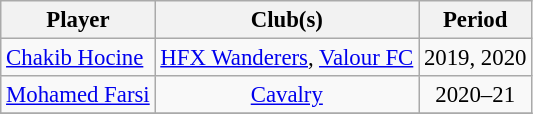<table class="wikitable collapsible collapsed" style="text-align:center;font-size:95%">
<tr>
<th scope="col">Player</th>
<th scope="col" class="unsortable">Club(s)</th>
<th scope="col">Period</th>
</tr>
<tr>
<td align="left"><a href='#'>Chakib Hocine</a></td>
<td><a href='#'>HFX Wanderers</a>, <a href='#'>Valour FC</a></td>
<td>2019, 2020</td>
</tr>
<tr>
<td align="left"><a href='#'>Mohamed Farsi</a></td>
<td><a href='#'>Cavalry</a></td>
<td>2020–21</td>
</tr>
<tr>
</tr>
</table>
